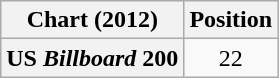<table class="wikitable plainrowheaders" style="text-align:center">
<tr>
<th scope="col">Chart (2012)</th>
<th scope="col">Position</th>
</tr>
<tr>
<th scope="row">US <em>Billboard</em> 200</th>
<td>22</td>
</tr>
</table>
